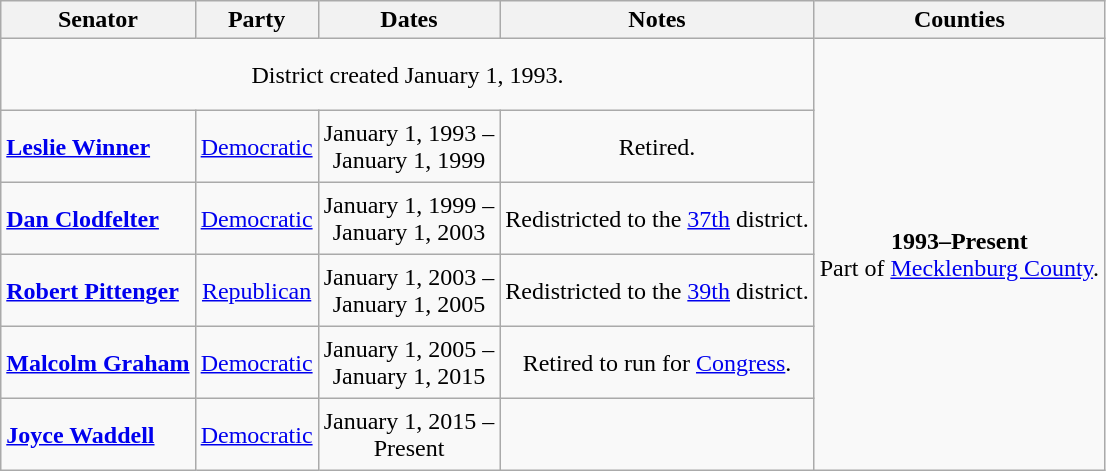<table class=wikitable style="text-align:center">
<tr>
<th>Senator</th>
<th>Party</th>
<th>Dates</th>
<th>Notes</th>
<th>Counties</th>
</tr>
<tr style="height:3em">
<td colspan=4>District created January 1, 1993.</td>
<td rowspan=6><strong>1993–Present</strong><br> Part of <a href='#'>Mecklenburg County</a>.</td>
</tr>
<tr style="height:3em">
<td align=left><strong><a href='#'>Leslie Winner</a></strong></td>
<td><a href='#'>Democratic</a></td>
<td nowrap>January 1, 1993 – <br> January 1, 1999</td>
<td>Retired.</td>
</tr>
<tr style="height:3em">
<td align=left><strong><a href='#'>Dan Clodfelter</a></strong></td>
<td><a href='#'>Democratic</a></td>
<td nowrap>January 1, 1999 – <br> January 1, 2003</td>
<td>Redistricted to the <a href='#'>37th</a> district.</td>
</tr>
<tr style="height:3em">
<td align=left><strong><a href='#'>Robert Pittenger</a></strong></td>
<td><a href='#'>Republican</a></td>
<td nowrap>January 1, 2003 – <br> January 1, 2005</td>
<td>Redistricted to the <a href='#'>39th</a> district.</td>
</tr>
<tr style="height:3em">
<td align=left><strong><a href='#'>Malcolm Graham</a></strong></td>
<td><a href='#'>Democratic</a></td>
<td nowrap>January 1, 2005 – <br> January 1, 2015</td>
<td>Retired to run for <a href='#'>Congress</a>.</td>
</tr>
<tr style="height:3em">
<td align=left><strong><a href='#'>Joyce Waddell</a></strong></td>
<td><a href='#'>Democratic</a></td>
<td nowrap>January 1, 2015 – <br> Present</td>
<td></td>
</tr>
</table>
